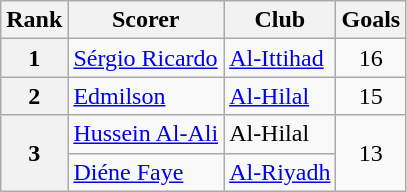<table class="wikitable" style="text-align:center">
<tr>
<th>Rank</th>
<th>Scorer</th>
<th>Club</th>
<th>Goals</th>
</tr>
<tr>
<th>1</th>
<td align="left"> <a href='#'>Sérgio Ricardo</a></td>
<td align="left"><a href='#'>Al-Ittihad</a></td>
<td>16</td>
</tr>
<tr>
<th>2</th>
<td align="left"> <a href='#'>Edmilson</a></td>
<td align="left"><a href='#'>Al-Hilal</a></td>
<td>15</td>
</tr>
<tr>
<th rowspan="2">3</th>
<td align="left"> <a href='#'>Hussein Al-Ali</a></td>
<td align="left">Al-Hilal</td>
<td rowspan="2">13</td>
</tr>
<tr>
<td align="left"> <a href='#'>Diéne Faye</a></td>
<td align="left"><a href='#'>Al-Riyadh</a></td>
</tr>
</table>
